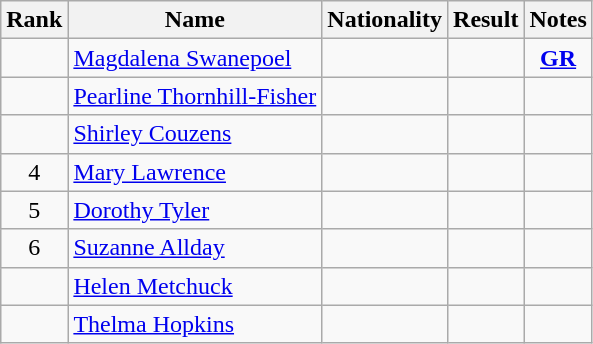<table class="wikitable sortable" style=" text-align:center">
<tr>
<th>Rank</th>
<th>Name</th>
<th>Nationality</th>
<th>Result</th>
<th>Notes</th>
</tr>
<tr>
<td></td>
<td align=left><a href='#'>Magdalena Swanepoel</a></td>
<td align=left></td>
<td></td>
<td><strong><a href='#'>GR</a></strong></td>
</tr>
<tr>
<td></td>
<td align=left><a href='#'>Pearline Thornhill-Fisher</a></td>
<td align=left></td>
<td></td>
<td></td>
</tr>
<tr>
<td></td>
<td align=left><a href='#'>Shirley Couzens</a></td>
<td align=left></td>
<td></td>
<td></td>
</tr>
<tr>
<td>4</td>
<td align=left><a href='#'>Mary Lawrence</a></td>
<td align=left></td>
<td></td>
<td></td>
</tr>
<tr>
<td>5</td>
<td align=left><a href='#'>Dorothy Tyler</a></td>
<td align=left></td>
<td></td>
<td></td>
</tr>
<tr>
<td>6</td>
<td align=left><a href='#'>Suzanne Allday</a></td>
<td align=left></td>
<td></td>
<td></td>
</tr>
<tr Thelma Hopkins (athlete)>
<td></td>
<td align=left><a href='#'>Helen Metchuck</a></td>
<td align=left></td>
<td></td>
<td></td>
</tr>
<tr>
<td></td>
<td align=left><a href='#'>Thelma Hopkins</a></td>
<td align=left></td>
<td></td>
<td></td>
</tr>
</table>
